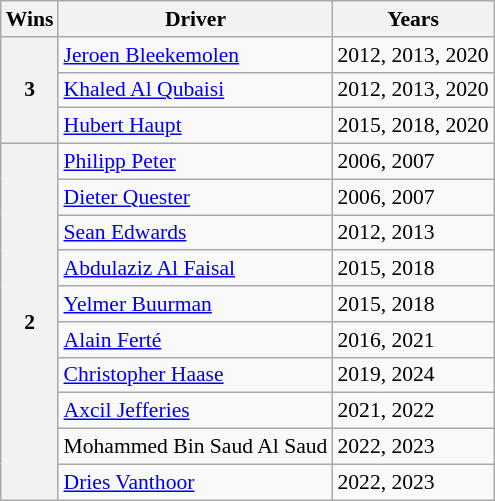<table class="wikitable" style="font-size: 90%;">
<tr>
<th>Wins</th>
<th>Driver</th>
<th>Years</th>
</tr>
<tr>
<th rowspan="3">3</th>
<td> <a href='#'>Jeroen Bleekemolen</a></td>
<td>2012, 2013, 2020</td>
</tr>
<tr>
<td> <a href='#'>Khaled Al Qubaisi</a></td>
<td>2012, 2013, 2020</td>
</tr>
<tr>
<td> <a href='#'>Hubert Haupt</a></td>
<td>2015, 2018, 2020</td>
</tr>
<tr>
<th rowspan="10">2</th>
<td> <a href='#'>Philipp Peter</a></td>
<td>2006, 2007</td>
</tr>
<tr>
<td> <a href='#'>Dieter Quester</a></td>
<td>2006, 2007</td>
</tr>
<tr>
<td> <a href='#'>Sean Edwards</a></td>
<td>2012, 2013</td>
</tr>
<tr>
<td> <a href='#'>Abdulaziz Al Faisal</a></td>
<td>2015, 2018</td>
</tr>
<tr>
<td> <a href='#'>Yelmer Buurman</a></td>
<td>2015, 2018</td>
</tr>
<tr>
<td> <a href='#'>Alain Ferté</a></td>
<td>2016, 2021</td>
</tr>
<tr>
<td> <a href='#'>Christopher Haase</a></td>
<td>2019, 2024</td>
</tr>
<tr>
<td> <a href='#'>Axcil Jefferies</a></td>
<td>2021, 2022</td>
</tr>
<tr>
<td> Mohammed Bin Saud Al Saud</td>
<td>2022, 2023</td>
</tr>
<tr>
<td> <a href='#'>Dries Vanthoor</a></td>
<td>2022, 2023</td>
</tr>
</table>
